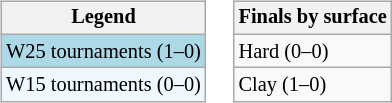<table>
<tr valign=top>
<td><br><table class="wikitable" style="font-size:85%">
<tr>
<th>Legend</th>
</tr>
<tr style="background:lightblue;">
<td>W25 tournaments (1–0)</td>
</tr>
<tr style="background:#f0f8ff;">
<td>W15 tournaments (0–0)</td>
</tr>
</table>
</td>
<td><br><table class="wikitable" style="font-size:85%">
<tr>
<th>Finals by surface</th>
</tr>
<tr>
<td>Hard (0–0)</td>
</tr>
<tr>
<td>Clay (1–0)</td>
</tr>
</table>
</td>
</tr>
</table>
